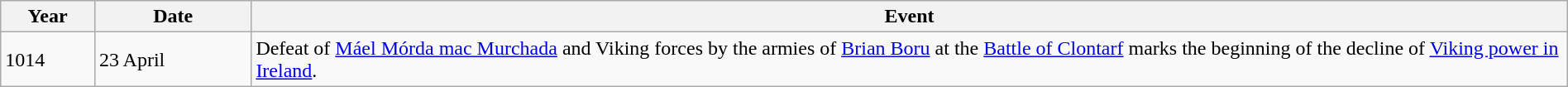<table class="wikitable" width="100%">
<tr>
<th style="width:6%">Year</th>
<th style="width:10%">Date</th>
<th>Event</th>
</tr>
<tr>
<td>1014</td>
<td>23 April</td>
<td>Defeat of <a href='#'>Máel Mórda mac Murchada</a> and Viking forces by the armies of <a href='#'>Brian Boru</a> at the <a href='#'>Battle of Clontarf</a> marks the beginning of the decline of <a href='#'>Viking power in Ireland</a>.</td>
</tr>
</table>
